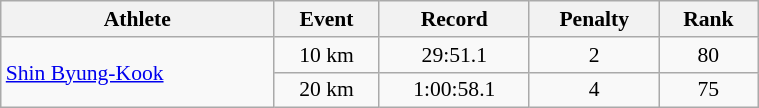<table class=wikitable style="font-size:90%; text-align:center; width:40%">
<tr>
<th>Athlete</th>
<th>Event</th>
<th>Record</th>
<th>Penalty</th>
<th>Rank</th>
</tr>
<tr>
<td rowspan=2 align=left><a href='#'>Shin Byung-Kook</a></td>
<td>10 km</td>
<td>29:51.1</td>
<td>2</td>
<td>80</td>
</tr>
<tr>
<td>20 km</td>
<td>1:00:58.1</td>
<td>4</td>
<td>75</td>
</tr>
</table>
